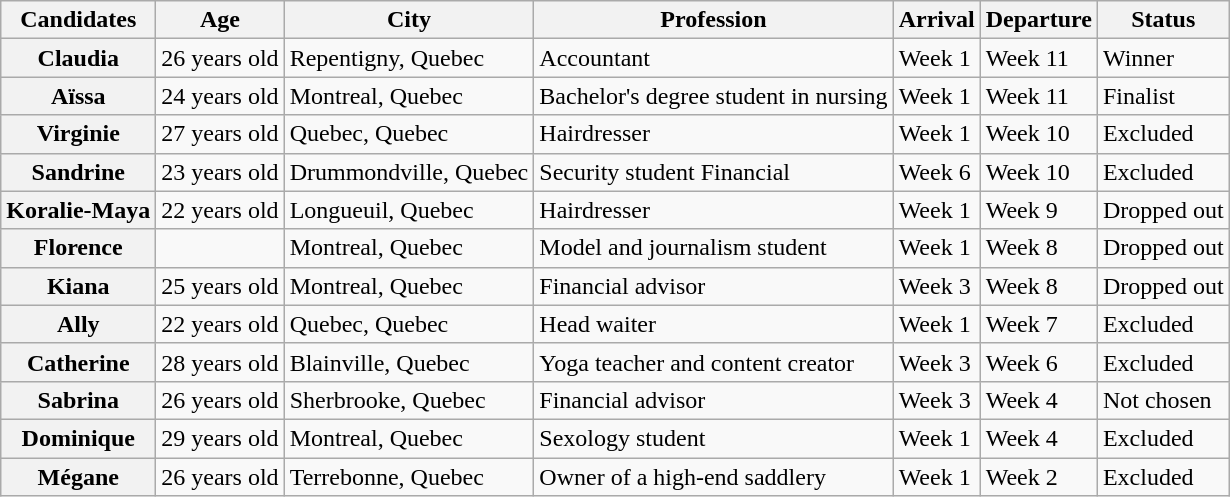<table class="wikitable">
<tr>
<th>Candidates</th>
<th>Age</th>
<th>City</th>
<th>Profession</th>
<th>Arrival</th>
<th>Departure</th>
<th>Status</th>
</tr>
<tr>
<th>Claudia</th>
<td>26 years old</td>
<td>Repentigny, Quebec</td>
<td>Accountant</td>
<td>Week 1</td>
<td>Week 11</td>
<td>Winner</td>
</tr>
<tr>
<th>Aïssa</th>
<td>24 years old</td>
<td>Montreal, Quebec</td>
<td>Bachelor's degree student in nursing</td>
<td>Week 1</td>
<td>Week 11</td>
<td>Finalist</td>
</tr>
<tr>
<th>Virginie</th>
<td>27 years old</td>
<td>Quebec, Quebec</td>
<td>Hairdresser</td>
<td>Week 1</td>
<td>Week 10</td>
<td>Excluded</td>
</tr>
<tr>
<th>Sandrine</th>
<td>23 years old</td>
<td>Drummondville, Quebec</td>
<td>Security student Financial</td>
<td>Week 6</td>
<td>Week 10</td>
<td>Excluded</td>
</tr>
<tr>
<th>Koralie-Maya</th>
<td>22 years old</td>
<td>Longueuil, Quebec</td>
<td>Hairdresser</td>
<td>Week 1</td>
<td>Week 9</td>
<td>Dropped out</td>
</tr>
<tr>
<th>Florence</th>
<td></td>
<td>Montreal, Quebec</td>
<td>Model and journalism student</td>
<td>Week 1</td>
<td>Week 8</td>
<td>Dropped out</td>
</tr>
<tr>
<th>Kiana</th>
<td>25 years old</td>
<td>Montreal, Quebec</td>
<td>Financial advisor</td>
<td>Week 3</td>
<td>Week 8</td>
<td>Dropped out</td>
</tr>
<tr>
<th>Ally</th>
<td>22 years old</td>
<td>Quebec, Quebec</td>
<td>Head waiter</td>
<td>Week 1</td>
<td>Week 7</td>
<td>Excluded</td>
</tr>
<tr>
<th>Catherine</th>
<td>28 years old</td>
<td>Blainville, Quebec</td>
<td>Yoga teacher and content creator</td>
<td>Week 3</td>
<td>Week 6</td>
<td>Excluded</td>
</tr>
<tr>
<th>Sabrina</th>
<td>26 years old</td>
<td>Sherbrooke, Quebec</td>
<td>Financial advisor</td>
<td>Week 3</td>
<td>Week 4</td>
<td>Not chosen</td>
</tr>
<tr>
<th>Dominique</th>
<td>29 years old</td>
<td>Montreal, Quebec</td>
<td>Sexology student</td>
<td>Week 1</td>
<td>Week 4</td>
<td>Excluded</td>
</tr>
<tr>
<th>Mégane</th>
<td>26 years old</td>
<td>Terrebonne, Quebec</td>
<td>Owner of a high-end saddlery</td>
<td>Week 1</td>
<td>Week 2</td>
<td>Excluded</td>
</tr>
</table>
